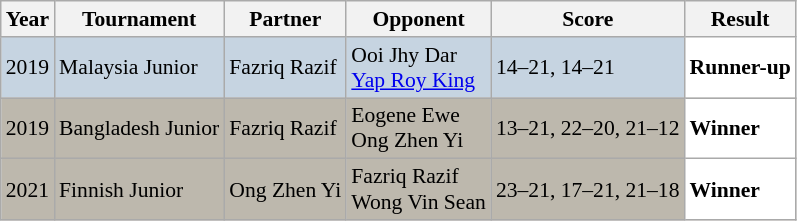<table class="sortable wikitable" style="font-size: 90%;">
<tr>
<th>Year</th>
<th>Tournament</th>
<th>Partner</th>
<th>Opponent</th>
<th>Score</th>
<th>Result</th>
</tr>
<tr style="background:#C6D4E1">
<td align="center">2019</td>
<td align="left">Malaysia Junior</td>
<td align="left"> Fazriq Razif</td>
<td align="left"> Ooi Jhy Dar<br> <a href='#'>Yap Roy King</a></td>
<td align="left">14–21, 14–21</td>
<td style="text-align:left; background:white"> <strong>Runner-up</strong></td>
</tr>
<tr style="background:#BDB8AD">
<td align="center">2019</td>
<td align="left">Bangladesh Junior</td>
<td align="left"> Fazriq Razif</td>
<td align="left"> Eogene Ewe<br> Ong Zhen Yi</td>
<td align="left">13–21, 22–20, 21–12</td>
<td style="text-align:left; background:white"> <strong>Winner</strong></td>
</tr>
<tr style="background:#BDB8AD">
<td align="center">2021</td>
<td align="left">Finnish Junior</td>
<td align="left"> Ong Zhen Yi</td>
<td align="left"> Fazriq Razif<br> Wong Vin Sean</td>
<td align="left">23–21, 17–21, 21–18</td>
<td style="text-align:left; background:white"> <strong>Winner</strong></td>
</tr>
</table>
